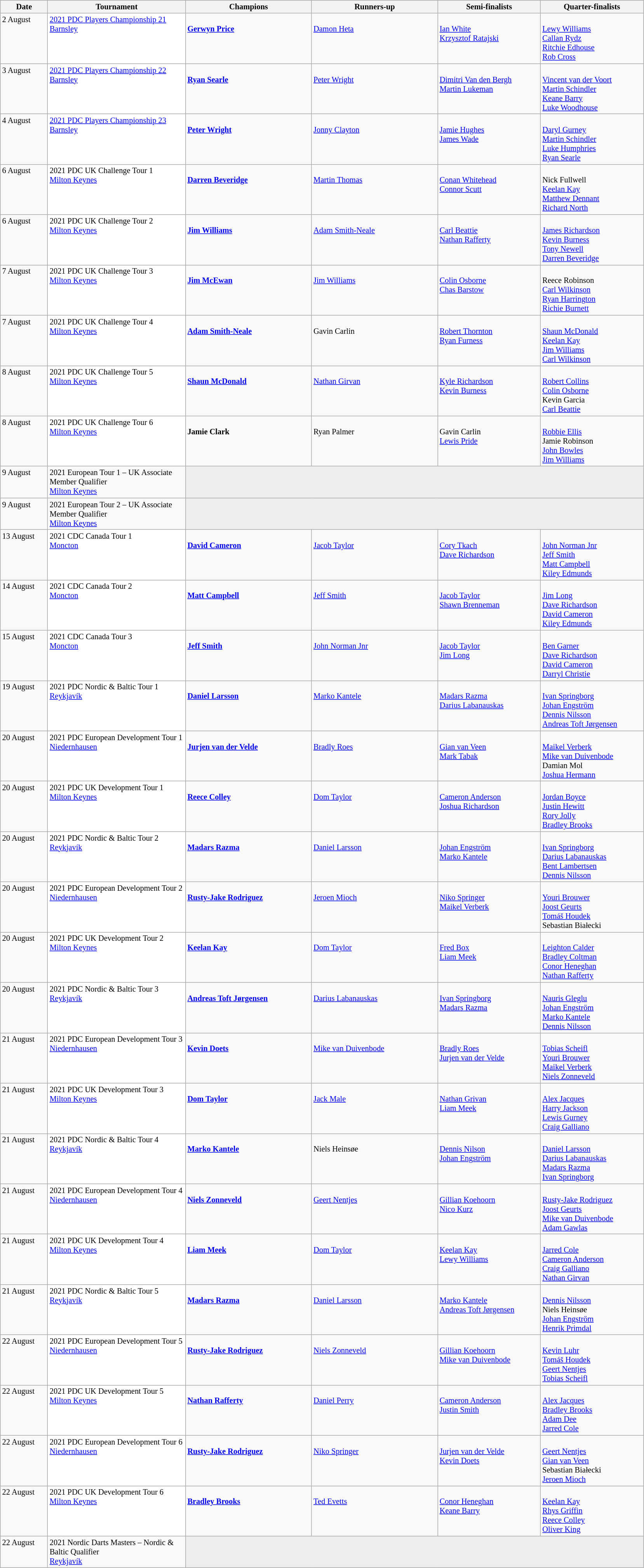<table class=wikitable style=font-size:85%>
<tr>
<th width=75>Date</th>
<th width=230>Tournament</th>
<th width=210>Champions</th>
<th width=210>Runners-up</th>
<th width=170>Semi-finalists</th>
<th width=170>Quarter-finalists</th>
</tr>
<tr valign="top">
<td>2 August</td>
<td bgcolor="#ffffff"><a href='#'>2021 PDC Players Championship 21</a><br> <a href='#'>Barnsley</a></td>
<td><br> <strong><a href='#'>Gerwyn Price</a></strong></td>
<td><br> <a href='#'>Damon Heta</a></td>
<td><br> <a href='#'>Ian White</a> <br>
 <a href='#'>Krzysztof Ratajski</a></td>
<td><br> <a href='#'>Lewy Williams</a> <br>
 <a href='#'>Callan Rydz</a> <br>
 <a href='#'>Ritchie Edhouse</a>  <br>
 <a href='#'>Rob Cross</a></td>
</tr>
<tr valign="top">
<td>3 August</td>
<td bgcolor="#ffffff"><a href='#'>2021 PDC Players Championship 22</a><br> <a href='#'>Barnsley</a></td>
<td><br> <strong><a href='#'>Ryan Searle</a></strong></td>
<td><br> <a href='#'>Peter Wright</a></td>
<td><br> <a href='#'>Dimitri Van den Bergh</a> <br>
 <a href='#'>Martin Lukeman</a></td>
<td><br> <a href='#'>Vincent van der Voort</a> <br>
 <a href='#'>Martin Schindler</a> <br>
 <a href='#'>Keane Barry</a> <br>
 <a href='#'>Luke Woodhouse</a></td>
</tr>
<tr valign="top">
<td>4 August</td>
<td bgcolor="#ffffff"><a href='#'>2021 PDC Players Championship 23</a><br> <a href='#'>Barnsley</a></td>
<td><br> <strong><a href='#'>Peter Wright</a></strong></td>
<td><br> <a href='#'>Jonny Clayton</a></td>
<td><br> <a href='#'>Jamie Hughes</a> <br>
 <a href='#'>James Wade</a></td>
<td><br> <a href='#'>Daryl Gurney</a> <br>
 <a href='#'>Martin Schindler</a> <br>
 <a href='#'>Luke Humphries</a> <br>
 <a href='#'>Ryan Searle</a></td>
</tr>
<tr valign="top">
<td>6 August</td>
<td bgcolor="#ffffff">2021 PDC UK Challenge Tour 1<br> <a href='#'>Milton Keynes</a></td>
<td><br> <strong><a href='#'>Darren Beveridge</a></strong></td>
<td><br> <a href='#'>Martin Thomas</a></td>
<td><br> <a href='#'>Conan Whitehead</a> <br>
 <a href='#'>Connor Scutt</a></td>
<td><br> Nick Fullwell <br>
 <a href='#'>Keelan Kay</a> <br>
 <a href='#'>Matthew Dennant</a> <br>
 <a href='#'>Richard North</a></td>
</tr>
<tr valign="top">
<td>6 August</td>
<td bgcolor="#ffffff">2021 PDC UK Challenge Tour 2<br> <a href='#'>Milton Keynes</a></td>
<td><br> <strong><a href='#'>Jim Williams</a></strong></td>
<td><br> <a href='#'>Adam Smith-Neale</a></td>
<td><br> <a href='#'>Carl Beattie</a> <br>
 <a href='#'>Nathan Rafferty</a></td>
<td><br> <a href='#'>James Richardson</a> <br>
 <a href='#'>Kevin Burness</a> <br>
 <a href='#'>Tony Newell</a> <br>
 <a href='#'>Darren Beveridge</a></td>
</tr>
<tr valign="top">
<td>7 August</td>
<td bgcolor="#ffffff">2021 PDC UK Challenge Tour 3<br> <a href='#'>Milton Keynes</a></td>
<td><br> <strong><a href='#'>Jim McEwan</a></strong></td>
<td><br> <a href='#'>Jim Williams</a></td>
<td><br> <a href='#'>Colin Osborne</a> <br>
 <a href='#'>Chas Barstow</a></td>
<td><br> Reece Robinson <br>
 <a href='#'>Carl Wilkinson</a> <br>
 <a href='#'>Ryan Harrington</a> <br>
 <a href='#'>Richie Burnett</a></td>
</tr>
<tr valign="top">
<td>7 August</td>
<td bgcolor="#ffffff">2021 PDC UK Challenge Tour 4<br> <a href='#'>Milton Keynes</a></td>
<td><br> <strong><a href='#'>Adam Smith-Neale</a></strong></td>
<td><br> Gavin Carlin</td>
<td><br> <a href='#'>Robert Thornton</a> <br>
 <a href='#'>Ryan Furness</a></td>
<td><br> <a href='#'>Shaun McDonald</a> <br>
 <a href='#'>Keelan Kay</a> <br>
 <a href='#'>Jim Williams</a> <br>
 <a href='#'>Carl Wilkinson</a></td>
</tr>
<tr valign="top">
<td>8 August</td>
<td bgcolor="#ffffff">2021 PDC UK Challenge Tour 5<br> <a href='#'>Milton Keynes</a></td>
<td><br> <strong><a href='#'>Shaun McDonald</a></strong></td>
<td><br> <a href='#'>Nathan Girvan</a></td>
<td><br> <a href='#'>Kyle Richardson</a> <br>
 <a href='#'>Kevin Burness</a></td>
<td><br> <a href='#'>Robert Collins</a> <br>
 <a href='#'>Colin Osborne</a> <br>
 Kevin Garcia <br>
 <a href='#'>Carl Beattie</a></td>
</tr>
<tr valign="top">
<td>8 August</td>
<td bgcolor="#ffffff">2021 PDC UK Challenge Tour 6<br> <a href='#'>Milton Keynes</a></td>
<td><br> <strong>Jamie Clark</strong></td>
<td><br> Ryan Palmer</td>
<td><br> Gavin Carlin <br>
 <a href='#'>Lewis Pride</a></td>
<td><br> <a href='#'>Robbie Ellis</a> <br>
 Jamie Robinson <br>
 <a href='#'>John Bowles</a> <br>
 <a href='#'>Jim Williams</a></td>
</tr>
<tr valign="top">
<td rowspan=1>9 August</td>
<td>2021 European Tour 1 – UK Associate Member Qualifier <br> <a href='#'>Milton Keynes</a></td>
<td colspan=4 bgcolor="#ededed"></td>
</tr>
<tr valign="top">
<td rowspan=1>9 August</td>
<td>2021 European Tour 2 – UK Associate Member Qualifier <br> <a href='#'>Milton Keynes</a></td>
<td colspan=4 bgcolor="#ededed"></td>
</tr>
<tr valign="top">
<td>13 August</td>
<td bgcolor="#ffffff">2021 CDC Canada Tour 1<br> <a href='#'>Moncton</a></td>
<td><br> <strong><a href='#'>David Cameron</a></strong></td>
<td><br> <a href='#'>Jacob Taylor</a></td>
<td><br> <a href='#'>Cory Tkach</a> <br>
 <a href='#'>Dave Richardson</a></td>
<td><br> <a href='#'>John Norman Jnr</a> <br>
 <a href='#'>Jeff Smith</a> <br>
 <a href='#'>Matt Campbell</a> <br>
 <a href='#'>Kiley Edmunds</a></td>
</tr>
<tr valign="top">
<td>14 August</td>
<td bgcolor="#ffffff">2021 CDC Canada Tour 2<br> <a href='#'>Moncton</a></td>
<td><br> <strong><a href='#'>Matt Campbell</a></strong></td>
<td><br> <a href='#'>Jeff Smith</a></td>
<td><br> <a href='#'>Jacob Taylor</a> <br>
 <a href='#'>Shawn Brenneman</a></td>
<td><br> <a href='#'>Jim Long</a> <br>
 <a href='#'>Dave Richardson</a><br>
 <a href='#'>David Cameron</a> <br>
 <a href='#'>Kiley Edmunds</a></td>
</tr>
<tr valign="top">
<td>15 August</td>
<td bgcolor="#ffffff">2021 CDC Canada Tour 3<br> <a href='#'>Moncton</a></td>
<td><br> <strong><a href='#'>Jeff Smith</a></strong></td>
<td><br> <a href='#'>John Norman Jnr</a></td>
<td><br> <a href='#'>Jacob Taylor</a> <br>
 <a href='#'>Jim Long</a></td>
<td><br> <a href='#'>Ben Garner</a> <br>
 <a href='#'>Dave Richardson</a><br>
 <a href='#'>David Cameron</a> <br>
 <a href='#'>Darryl Christie</a></td>
</tr>
<tr valign="top">
<td>19 August</td>
<td bgcolor="#ffffff">2021 PDC Nordic & Baltic Tour 1<br> <a href='#'>Reykjavík</a></td>
<td><br> <strong><a href='#'>Daniel Larsson</a></strong></td>
<td><br> <a href='#'>Marko Kantele</a></td>
<td><br> <a href='#'>Madars Razma</a> <br>
 <a href='#'>Darius Labanauskas</a></td>
<td><br> <a href='#'>Ivan Springborg</a> <br>
 <a href='#'>Johan Engström</a> <br>
 <a href='#'>Dennis Nilsson</a> <br>
 <a href='#'>Andreas Toft Jørgensen</a></td>
</tr>
<tr valign="top">
<td>20 August</td>
<td bgcolor="#ffffff">2021 PDC European Development Tour 1<br> <a href='#'>Niedernhausen</a></td>
<td><br> <strong><a href='#'>Jurjen van der Velde</a></strong></td>
<td><br> <a href='#'>Bradly Roes</a></td>
<td><br> <a href='#'>Gian van Veen</a> <br>
 <a href='#'>Mark Tabak</a></td>
<td><br> <a href='#'>Maikel Verberk</a> <br>
 <a href='#'>Mike van Duivenbode</a> <br>
 Damian Mol <br>
 <a href='#'>Joshua Hermann</a></td>
</tr>
<tr valign="top">
<td>20 August</td>
<td bgcolor="#ffffff">2021 PDC UK Development Tour 1<br> <a href='#'>Milton Keynes</a></td>
<td><br> <strong><a href='#'>Reece Colley</a></strong></td>
<td><br> <a href='#'>Dom Taylor</a></td>
<td><br> <a href='#'>Cameron Anderson</a> <br>
 <a href='#'>Joshua Richardson</a></td>
<td><br> <a href='#'>Jordan Boyce</a> <br>
 <a href='#'>Justin Hewitt</a> <br>
 <a href='#'>Rory Jolly</a> <br>
 <a href='#'>Bradley Brooks</a></td>
</tr>
<tr valign="top">
<td>20 August</td>
<td bgcolor="#ffffff">2021 PDC Nordic & Baltic Tour 2<br> <a href='#'>Reykjavík</a></td>
<td><br> <strong><a href='#'>Madars Razma</a></strong></td>
<td><br> <a href='#'>Daniel Larsson</a></td>
<td><br> <a href='#'>Johan Engström</a> <br>
 <a href='#'>Marko Kantele</a></td>
<td><br> <a href='#'>Ivan Springborg</a> <br>
 <a href='#'>Darius Labanauskas</a> <br>
 <a href='#'>Bent Lambertsen</a> <br>
 <a href='#'>Dennis Nilsson</a></td>
</tr>
<tr valign="top">
<td>20 August</td>
<td bgcolor="#ffffff">2021 PDC European Development Tour 2<br> <a href='#'>Niedernhausen</a></td>
<td><br> <strong><a href='#'>Rusty-Jake Rodriguez</a></strong></td>
<td><br> <a href='#'>Jeroen Mioch</a></td>
<td><br> <a href='#'>Niko Springer</a> <br>
 <a href='#'>Maikel Verberk</a></td>
<td><br> <a href='#'>Youri Brouwer</a> <br>
 <a href='#'>Joost Geurts</a> <br>
 <a href='#'>Tomáš Houdek</a> <br>
 Sebastian Białecki</td>
</tr>
<tr valign="top">
<td>20 August</td>
<td bgcolor="#ffffff">2021 PDC UK Development Tour 2<br> <a href='#'>Milton Keynes</a></td>
<td><br> <strong><a href='#'>Keelan Kay</a></strong></td>
<td><br> <a href='#'>Dom Taylor</a></td>
<td><br> <a href='#'>Fred Box</a> <br>
 <a href='#'>Liam Meek</a></td>
<td><br> <a href='#'>Leighton Calder</a> <br>
 <a href='#'>Bradley Coltman</a> <br>
 <a href='#'>Conor Heneghan</a> <br>
 <a href='#'>Nathan Rafferty</a></td>
</tr>
<tr valign="top">
<td>20 August</td>
<td bgcolor="#ffffff">2021 PDC Nordic & Baltic Tour 3<br> <a href='#'>Reykjavík</a></td>
<td><br> <strong><a href='#'>Andreas Toft Jørgensen</a></strong></td>
<td><br> <a href='#'>Darius Labanauskas</a></td>
<td><br> <a href='#'>Ivan Springborg</a> <br>
 <a href='#'>Madars Razma</a></td>
<td><br> <a href='#'>Nauris Gleglu</a> <br>
 <a href='#'>Johan Engström</a> <br>
 <a href='#'>Marko Kantele</a> <br>
 <a href='#'>Dennis Nilsson</a></td>
</tr>
<tr valign="top">
<td>21 August</td>
<td bgcolor="#ffffff">2021 PDC European Development Tour 3<br> <a href='#'>Niedernhausen</a></td>
<td><br> <strong><a href='#'>Kevin Doets</a></strong></td>
<td><br> <a href='#'>Mike van Duivenbode</a></td>
<td><br> <a href='#'>Bradly Roes</a> <br>
 <a href='#'>Jurjen van der Velde</a></td>
<td><br> <a href='#'>Tobias Scheifl</a> <br>
 <a href='#'>Youri Brouwer</a> <br>
 <a href='#'>Maikel Verberk</a><br>
 <a href='#'>Niels Zonneveld</a></td>
</tr>
<tr valign="top">
<td>21 August</td>
<td bgcolor="#ffffff">2021 PDC UK Development Tour 3<br> <a href='#'>Milton Keynes</a></td>
<td><br> <strong><a href='#'>Dom Taylor</a></strong></td>
<td><br> <a href='#'>Jack Male</a></td>
<td><br> <a href='#'>Nathan Grivan</a> <br>
 <a href='#'>Liam Meek</a></td>
<td><br> <a href='#'>Alex Jacques</a> <br>
 <a href='#'>Harry Jackson</a> <br>
 <a href='#'>Lewis Gurney</a> <br>
 <a href='#'>Craig Galliano</a></td>
</tr>
<tr valign="top">
<td>21 August</td>
<td bgcolor="#ffffff">2021 PDC Nordic & Baltic Tour 4<br> <a href='#'>Reykjavík</a></td>
<td><br> <strong><a href='#'>Marko Kantele</a></strong></td>
<td><br> Niels Heinsøe</td>
<td><br> <a href='#'>Dennis Nilson</a> <br>
 <a href='#'>Johan Engström</a></td>
<td><br> <a href='#'>Daniel Larsson</a> <br>
 <a href='#'>Darius Labanauskas</a> <br>
 <a href='#'>Madars Razma</a> <br>
 <a href='#'>Ivan Springborg</a></td>
</tr>
<tr valign="top">
<td>21 August</td>
<td bgcolor="#ffffff">2021 PDC European Development Tour 4<br> <a href='#'>Niedernhausen</a></td>
<td><br> <strong><a href='#'>Niels Zonneveld</a></strong></td>
<td><br> <a href='#'>Geert Nentjes</a></td>
<td><br> <a href='#'>Gillian Koehoorn</a> <br>
 <a href='#'>Nico Kurz</a></td>
<td><br> <a href='#'>Rusty-Jake Rodriguez</a> <br>
 <a href='#'>Joost Geurts</a> <br>
 <a href='#'>Mike van Duivenbode</a> <br>
 <a href='#'>Adam Gawlas</a></td>
</tr>
<tr valign="top">
<td>21 August</td>
<td bgcolor="#ffffff">2021 PDC UK Development Tour 4<br> <a href='#'>Milton Keynes</a></td>
<td><br> <strong><a href='#'>Liam Meek</a></strong></td>
<td><br> <a href='#'>Dom Taylor</a></td>
<td><br> <a href='#'>Keelan Kay</a> <br>
 <a href='#'>Lewy Williams</a></td>
<td><br> <a href='#'>Jarred Cole</a> <br>
 <a href='#'>Cameron Anderson</a> <br>
 <a href='#'>Craig Galliano</a> <br>
 <a href='#'>Nathan Girvan</a></td>
</tr>
<tr valign="top">
<td>21 August</td>
<td bgcolor="#ffffff">2021 PDC Nordic & Baltic Tour 5<br> <a href='#'>Reykjavík</a></td>
<td><br> <strong><a href='#'>Madars Razma</a></strong></td>
<td><br> <a href='#'>Daniel Larsson</a></td>
<td><br> <a href='#'>Marko Kantele</a> <br>
 <a href='#'>Andreas Toft Jørgensen</a></td>
<td><br> <a href='#'>Dennis Nilsson</a> <br>
 Niels Heinsøe  <br>
 <a href='#'>Johan Engström</a> <br>
 <a href='#'>Henrik Primdal</a></td>
</tr>
<tr valign="top">
<td>22 August</td>
<td bgcolor="#ffffff">2021 PDC European Development Tour 5<br> <a href='#'>Niedernhausen</a></td>
<td><br> <strong><a href='#'>Rusty-Jake Rodriguez</a></strong></td>
<td><br> <a href='#'>Niels Zonneveld</a></td>
<td><br> <a href='#'>Gillian Koehoorn</a> <br>
 <a href='#'>Mike van Duivenbode</a></td>
<td><br> <a href='#'>Kevin Luhr</a> <br>
 <a href='#'>Tomáš Houdek</a> <br>
 <a href='#'>Geert Nentjes</a> <br>
 <a href='#'>Tobias Scheifl</a></td>
</tr>
<tr valign="top">
<td>22 August</td>
<td bgcolor="#ffffff">2021 PDC UK Development Tour 5<br> <a href='#'>Milton Keynes</a></td>
<td><br> <strong><a href='#'>Nathan Rafferty</a></strong></td>
<td><br> <a href='#'>Daniel Perry</a></td>
<td><br> <a href='#'>Cameron Anderson</a> <br>
 <a href='#'>Justin Smith</a></td>
<td><br> <a href='#'>Alex Jacques</a> <br>
 <a href='#'>Bradley Brooks</a> <br>
 <a href='#'>Adam Dee</a> <br>
 <a href='#'>Jarred Cole</a></td>
</tr>
<tr valign="top">
<td>22 August</td>
<td bgcolor="#ffffff">2021 PDC European Development Tour 6<br> <a href='#'>Niedernhausen</a></td>
<td><br> <strong><a href='#'>Rusty-Jake Rodriguez</a></strong></td>
<td><br> <a href='#'>Niko Springer</a></td>
<td><br> <a href='#'>Jurjen van der Velde</a> <br>
 <a href='#'>Kevin Doets</a></td>
<td><br> <a href='#'>Geert Nentjes</a> <br>
 <a href='#'>Gian van Veen</a> <br>
 Sebastian Białecki <br>
 <a href='#'>Jeroen Mioch</a></td>
</tr>
<tr valign="top">
<td>22 August</td>
<td bgcolor="#ffffff">2021 PDC UK Development Tour 6<br> <a href='#'>Milton Keynes</a></td>
<td><br> <strong><a href='#'>Bradley Brooks</a></strong></td>
<td><br> <a href='#'>Ted Evetts</a></td>
<td><br> <a href='#'>Conor Heneghan</a> <br>
 <a href='#'>Keane Barry</a></td>
<td><br> <a href='#'>Keelan Kay</a> <br>
 <a href='#'>Rhys Griffin</a> <br>
 <a href='#'>Reece Colley</a> <br>
 <a href='#'>Oliver King</a></td>
</tr>
<tr valign="top">
<td rowspan=1>22 August</td>
<td>2021 Nordic Darts Masters – Nordic & Baltic Qualifier <br> <a href='#'>Reykjavík</a></td>
<td colspan=4 bgcolor="#ededed"></td>
</tr>
</table>
